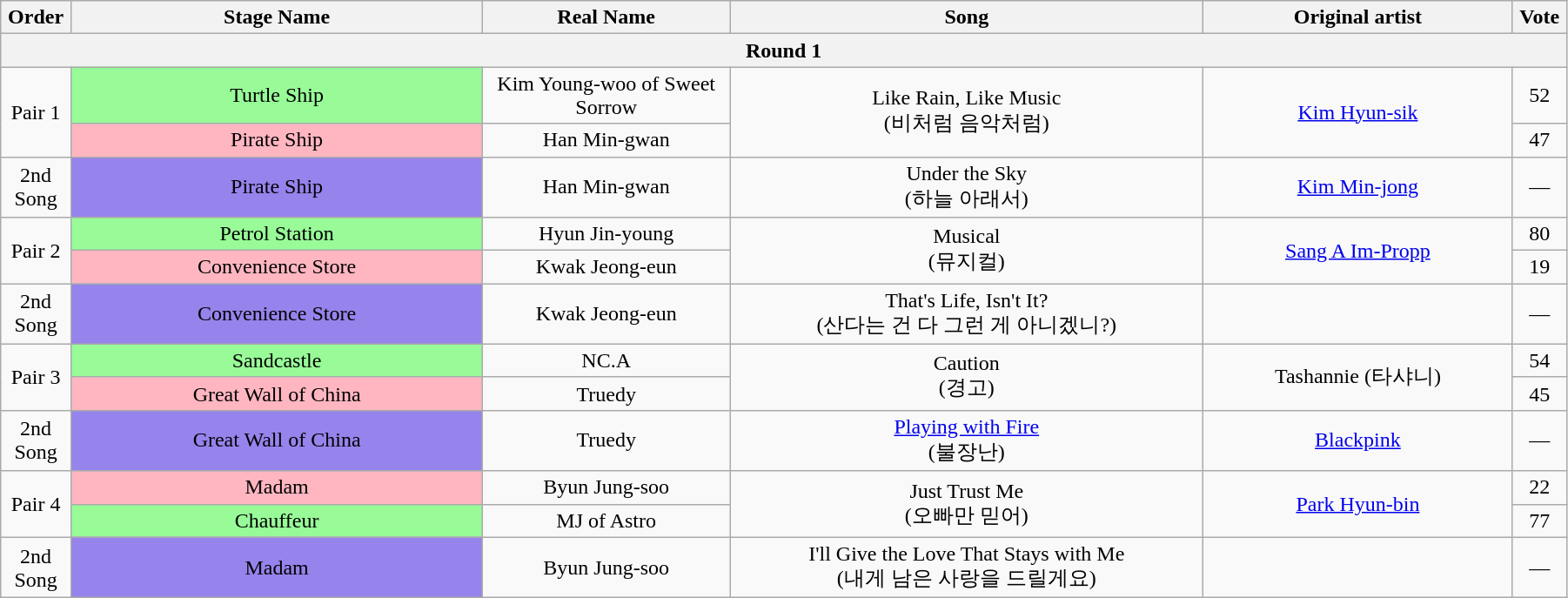<table class="wikitable" style="text-align:center; width:95%;">
<tr>
<th style="width:1%;">Order</th>
<th style="width:20%;">Stage Name</th>
<th style="width:12%;">Real Name</th>
<th style="width:23%;">Song</th>
<th style="width:15%;">Original artist</th>
<th style="width:1%;">Vote</th>
</tr>
<tr>
<th colspan=6>Round 1</th>
</tr>
<tr>
<td rowspan=2>Pair 1</td>
<td bgcolor="palegreen">Turtle Ship</td>
<td>Kim Young-woo of Sweet Sorrow</td>
<td rowspan=2>Like Rain, Like Music<br>(비처럼 음악처럼)</td>
<td rowspan=2><a href='#'>Kim Hyun-sik</a></td>
<td>52</td>
</tr>
<tr>
<td bgcolor="lightpink">Pirate Ship</td>
<td>Han Min-gwan</td>
<td>47</td>
</tr>
<tr>
<td>2nd Song</td>
<td bgcolor="#9683EC">Pirate Ship</td>
<td>Han Min-gwan</td>
<td>Under the Sky<br>(하늘 아래서)</td>
<td><a href='#'>Kim Min-jong</a></td>
<td>—</td>
</tr>
<tr>
<td rowspan=2>Pair 2</td>
<td bgcolor="palegreen">Petrol Station</td>
<td>Hyun Jin-young</td>
<td rowspan=2>Musical<br>(뮤지컬)</td>
<td rowspan=2><a href='#'>Sang A Im-Propp</a></td>
<td>80</td>
</tr>
<tr>
<td bgcolor="lightpink">Convenience Store</td>
<td>Kwak Jeong-eun</td>
<td>19</td>
</tr>
<tr>
<td>2nd Song</td>
<td bgcolor="#9683EC">Convenience Store</td>
<td>Kwak Jeong-eun</td>
<td>That's Life, Isn't It?<br>(산다는 건 다 그런 게 아니겠니?)</td>
<td></td>
<td>—</td>
</tr>
<tr>
<td rowspan=2>Pair 3</td>
<td bgcolor="palegreen">Sandcastle</td>
<td>NC.A</td>
<td rowspan=2>Caution<br>(경고)</td>
<td rowspan=2>Tashannie (타샤니)</td>
<td>54</td>
</tr>
<tr>
<td bgcolor="lightpink">Great Wall of China</td>
<td>Truedy</td>
<td>45</td>
</tr>
<tr>
<td>2nd Song</td>
<td bgcolor="#9683EC">Great Wall of China</td>
<td>Truedy</td>
<td><a href='#'>Playing with Fire</a><br>(불장난)</td>
<td><a href='#'>Blackpink</a></td>
<td>—</td>
</tr>
<tr>
<td rowspan=2>Pair 4</td>
<td bgcolor="lightpink">Madam</td>
<td>Byun Jung-soo</td>
<td rowspan=2>Just Trust Me<br>(오빠만 믿어)</td>
<td rowspan=2><a href='#'>Park Hyun-bin</a></td>
<td>22</td>
</tr>
<tr>
<td bgcolor="palegreen">Chauffeur</td>
<td>MJ of Astro</td>
<td>77</td>
</tr>
<tr>
<td>2nd Song</td>
<td bgcolor="#9683EC">Madam</td>
<td>Byun Jung-soo</td>
<td>I'll Give the Love That Stays with Me<br>(내게 남은 사랑을 드릴게요)</td>
<td></td>
<td>—</td>
</tr>
</table>
